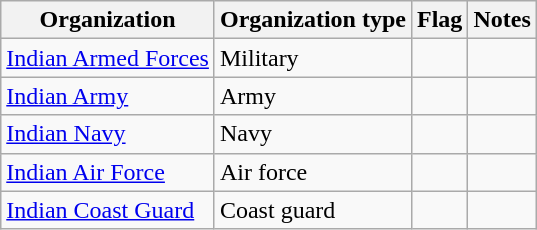<table class="wikitable">
<tr>
<th>Organization</th>
<th>Organization type</th>
<th>Flag</th>
<th>Notes</th>
</tr>
<tr>
<td><a href='#'>Indian Armed Forces</a></td>
<td>Military</td>
<td></td>
<td></td>
</tr>
<tr>
<td><a href='#'>Indian Army</a></td>
<td>Army</td>
<td></td>
<td></td>
</tr>
<tr>
<td><a href='#'>Indian Navy</a></td>
<td>Navy</td>
<td></td>
<td></td>
</tr>
<tr>
<td><a href='#'>Indian Air Force</a></td>
<td>Air force</td>
<td></td>
<td></td>
</tr>
<tr>
<td><a href='#'>Indian Coast Guard</a></td>
<td>Coast guard</td>
<td></td>
<td></td>
</tr>
</table>
